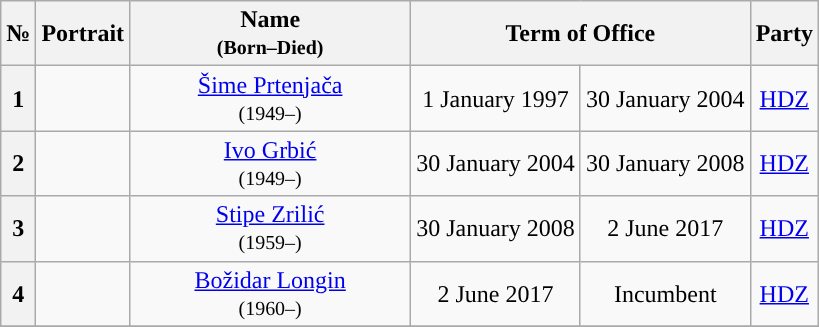<table class="wikitable" style="text-align:center">
<tr ->
<th>№</th>
<th>Portrait</th>
<th width=180>Name<br><small>(Born–Died)</small></th>
<th colspan=2>Term of Office</th>
<th>Party</th>
</tr>
<tr ->
<th style="background:">1</th>
<td></td>
<td><a href='#'>Šime Prtenjača</a><br><small>(1949–)</small></td>
<td>1 January 1997</td>
<td>30 January 2004</td>
<td><a href='#'>HDZ</a></td>
</tr>
<tr ->
<th style="background:">2</th>
<td></td>
<td><a href='#'>Ivo Grbić</a><br><small>(1949–)</small></td>
<td>30 January 2004</td>
<td>30 January 2008</td>
<td><a href='#'>HDZ</a></td>
</tr>
<tr ->
<th style="background:">3</th>
<td></td>
<td><a href='#'>Stipe Zrilić</a><br><small>(1959–)</small></td>
<td>30 January 2008</td>
<td>2 June 2017</td>
<td><a href='#'>HDZ</a></td>
</tr>
<tr ->
<th style="background:">4</th>
<td></td>
<td><a href='#'>Božidar Longin</a><br><small>(1960–)</small></td>
<td>2 June 2017</td>
<td>Incumbent</td>
<td><a href='#'>HDZ</a></td>
</tr>
<tr ->
</tr>
</table>
